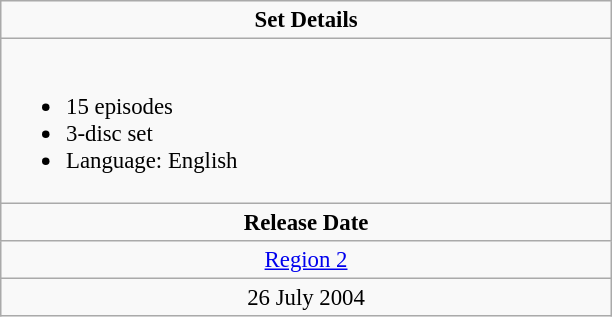<table class="wikitable" style="font-size: 95%;">
<tr valign="top">
<td align="center" width="400" colspan="3"><strong>Set Details</strong></td>
</tr>
<tr valign="top">
<td colspan="3" align="left" width="400"><br><ul><li>15 episodes</li><li>3-disc set</li><li>Language: English</li></ul></td>
</tr>
<tr>
<td colspan="3" align="center"><strong>Release Date</strong></td>
</tr>
<tr>
<td align="center"><a href='#'>Region 2</a></td>
</tr>
<tr>
<td align="center">26 July 2004</td>
</tr>
</table>
